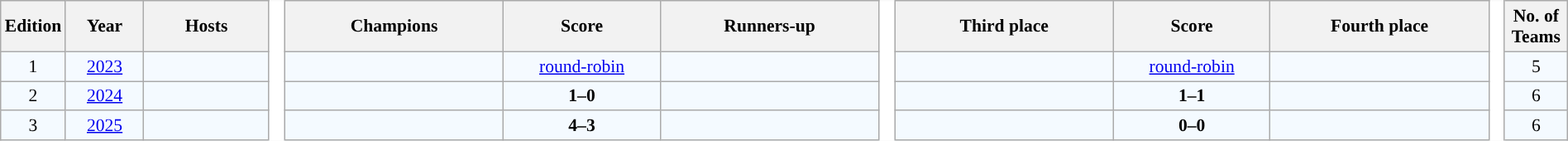<table class="wikitable" style="text-align:center;width:100%; font-size:90%;">
<tr>
<th width=2%>Edition</th>
<th width=5%>Year</th>
<th width=8%>Hosts</th>
<td rowspan="5" style="width:1%;background:#fff;border-top-style:hidden;border-bottom-style:hidden;"></td>
<th style="width:14%;">Champions</th>
<th width=10%>Score</th>
<th style="width:14%;">Runners-up</th>
<td rowspan="5" style="width:1%;background:#fff;border-top-style:hidden;border-bottom-style:hidden;"></td>
<th style="width:14%;">Third place</th>
<th width=10%>Score</th>
<th style="width:14%;">Fourth place</th>
<td rowspan="5" style="width:1%;background:#fff;border-top-style:hidden;border-bottom-style:hidden;"></td>
<th width=4%>No. of Teams</th>
</tr>
<tr bgcolor=#F5FAFF>
<td>1</td>
<td><a href='#'>2023</a></td>
<td align="left"></td>
<td><strong></strong></td>
<td><a href='#'>round-robin</a></td>
<td></td>
<td></td>
<td><a href='#'>round-robin</a></td>
<td></td>
<td>5</td>
</tr>
<tr bgcolor=#F4FAFF>
<td>2</td>
<td><a href='#'>2024</a></td>
<td align="left"></td>
<td><strong></strong></td>
<td><strong>1–0</strong></td>
<td></td>
<td></td>
<td><strong>1–1</strong><br></td>
<td></td>
<td>6</td>
</tr>
<tr bgcolor=#F4FAFF>
<td>3</td>
<td><a href='#'>2025</a></td>
<td align="left"></td>
<td><strong></strong></td>
<td><strong>4–3</strong> </td>
<td></td>
<td></td>
<td><strong>0–0</strong><br></td>
<td></td>
<td>6</td>
</tr>
</table>
